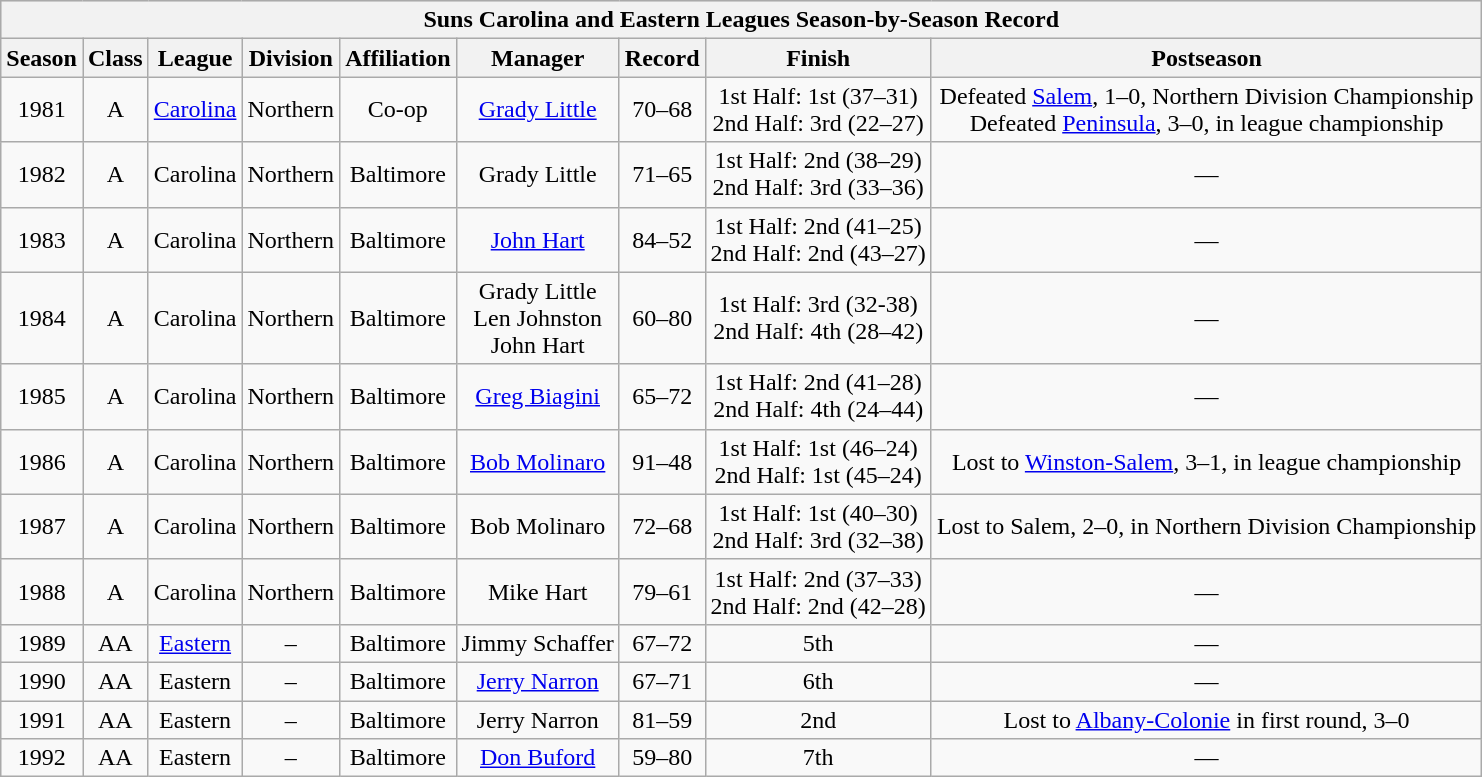<table class="wikitable collapsible collapsed" style="text-align:center;">
<tr style="font-weight:bold; background:#ddd;"|>
<th colspan="9">Suns Carolina and Eastern Leagues Season-by-Season Record</th>
</tr>
<tr>
<th>Season</th>
<th>Class</th>
<th>League</th>
<th>Division</th>
<th>Affiliation</th>
<th>Manager</th>
<th>Record</th>
<th>Finish</th>
<th>Postseason</th>
</tr>
<tr>
<td>1981</td>
<td>A</td>
<td><a href='#'>Carolina</a></td>
<td>Northern</td>
<td>Co-op</td>
<td><a href='#'>Grady Little</a></td>
<td>70–68</td>
<td>1st Half: 1st (37–31)<br> 2nd Half: 3rd (22–27)</td>
<td>Defeated <a href='#'>Salem</a>, 1–0, Northern Division Championship<br>Defeated <a href='#'>Peninsula</a>, 3–0, in league championship</td>
</tr>
<tr>
<td>1982</td>
<td>A</td>
<td>Carolina</td>
<td>Northern</td>
<td>Baltimore</td>
<td>Grady Little</td>
<td>71–65</td>
<td>1st Half: 2nd (38–29)<br> 2nd Half: 3rd (33–36)</td>
<td>—</td>
</tr>
<tr>
<td>1983</td>
<td>A</td>
<td>Carolina</td>
<td>Northern</td>
<td>Baltimore</td>
<td><a href='#'>John Hart</a></td>
<td>84–52</td>
<td>1st Half: 2nd (41–25)<br> 2nd Half: 2nd (43–27)</td>
<td>—</td>
</tr>
<tr>
<td>1984</td>
<td>A</td>
<td>Carolina</td>
<td>Northern</td>
<td>Baltimore</td>
<td>Grady Little <br> Len Johnston <br> John Hart</td>
<td>60–80</td>
<td>1st Half: 3rd (32-38)<br> 2nd Half: 4th (28–42)</td>
<td>—</td>
</tr>
<tr>
<td>1985</td>
<td>A</td>
<td>Carolina</td>
<td>Northern</td>
<td>Baltimore</td>
<td><a href='#'>Greg Biagini</a></td>
<td>65–72</td>
<td>1st Half: 2nd (41–28)<br> 2nd Half: 4th (24–44)</td>
<td>—</td>
</tr>
<tr>
<td>1986</td>
<td>A</td>
<td>Carolina</td>
<td>Northern</td>
<td>Baltimore</td>
<td><a href='#'>Bob Molinaro</a></td>
<td>91–48</td>
<td>1st Half: 1st (46–24) <br> 2nd Half: 1st (45–24)</td>
<td>Lost to <a href='#'>Winston-Salem</a>, 3–1, in league championship</td>
</tr>
<tr>
<td>1987</td>
<td>A</td>
<td>Carolina</td>
<td>Northern</td>
<td>Baltimore</td>
<td>Bob Molinaro</td>
<td>72–68</td>
<td>1st Half: 1st (40–30) <br> 2nd Half: 3rd (32–38)</td>
<td>Lost to Salem, 2–0, in Northern Division Championship</td>
</tr>
<tr>
<td>1988</td>
<td>A</td>
<td>Carolina</td>
<td>Northern</td>
<td>Baltimore</td>
<td>Mike Hart</td>
<td>79–61</td>
<td>1st Half: 2nd (37–33) <br> 2nd Half: 2nd (42–28)</td>
<td>—</td>
</tr>
<tr>
<td>1989</td>
<td>AA</td>
<td><a href='#'>Eastern</a></td>
<td>–</td>
<td>Baltimore</td>
<td>Jimmy Schaffer</td>
<td>67–72</td>
<td>5th</td>
<td>—</td>
</tr>
<tr>
<td>1990</td>
<td>AA</td>
<td>Eastern</td>
<td>–</td>
<td>Baltimore</td>
<td><a href='#'>Jerry Narron</a></td>
<td>67–71</td>
<td>6th</td>
<td>—</td>
</tr>
<tr>
<td>1991</td>
<td>AA</td>
<td>Eastern</td>
<td>–</td>
<td>Baltimore</td>
<td>Jerry Narron</td>
<td>81–59</td>
<td>2nd</td>
<td>Lost to <a href='#'>Albany-Colonie</a> in first round, 3–0</td>
</tr>
<tr>
<td>1992</td>
<td>AA</td>
<td>Eastern</td>
<td>–</td>
<td>Baltimore</td>
<td><a href='#'>Don Buford</a></td>
<td>59–80</td>
<td>7th</td>
<td>—</td>
</tr>
</table>
